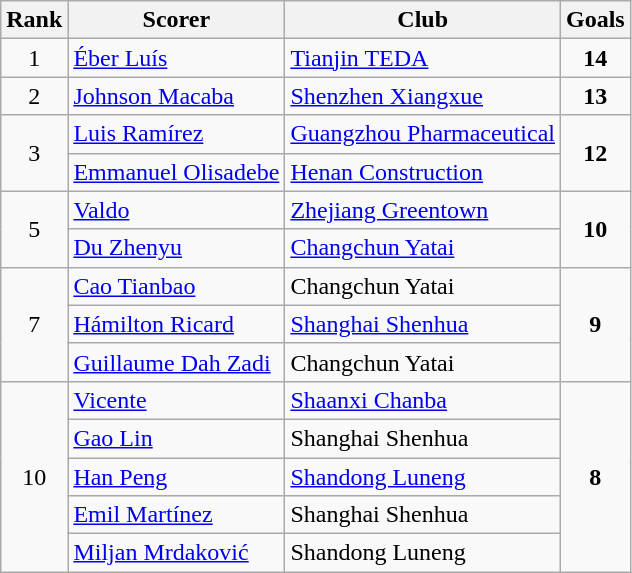<table class="wikitable">
<tr>
<th>Rank</th>
<th>Scorer</th>
<th>Club</th>
<th>Goals</th>
</tr>
<tr>
<td align=center>1</td>
<td> <a href='#'>Éber Luís</a></td>
<td><a href='#'>Tianjin TEDA</a></td>
<td align=center><strong>14</strong></td>
</tr>
<tr>
<td align=center>2</td>
<td> <a href='#'>Johnson Macaba</a></td>
<td><a href='#'>Shenzhen Xiangxue</a></td>
<td align=center><strong>13</strong></td>
</tr>
<tr>
<td rowspan=2 align=center>3</td>
<td> <a href='#'>Luis Ramírez</a></td>
<td><a href='#'>Guangzhou Pharmaceutical</a></td>
<td rowspan=2 align=center><strong>12</strong></td>
</tr>
<tr>
<td> <a href='#'>Emmanuel Olisadebe</a></td>
<td><a href='#'>Henan Construction</a></td>
</tr>
<tr>
<td rowspan=2 align=center>5</td>
<td> <a href='#'>Valdo</a></td>
<td><a href='#'>Zhejiang Greentown</a></td>
<td rowspan=2 align=center><strong>10</strong></td>
</tr>
<tr>
<td> <a href='#'>Du Zhenyu</a></td>
<td><a href='#'>Changchun Yatai</a></td>
</tr>
<tr>
<td rowspan=3 align=center>7</td>
<td> <a href='#'>Cao Tianbao</a></td>
<td>Changchun Yatai</td>
<td rowspan=3 align=center><strong>9</strong></td>
</tr>
<tr>
<td> <a href='#'>Hámilton Ricard</a></td>
<td><a href='#'>Shanghai Shenhua</a></td>
</tr>
<tr>
<td> <a href='#'>Guillaume Dah Zadi</a></td>
<td>Changchun Yatai</td>
</tr>
<tr>
<td rowspan=5 align=center>10</td>
<td> <a href='#'>Vicente</a></td>
<td><a href='#'>Shaanxi Chanba</a></td>
<td rowspan=5 align=center><strong>8</strong></td>
</tr>
<tr>
<td> <a href='#'>Gao Lin</a></td>
<td>Shanghai Shenhua</td>
</tr>
<tr>
<td> <a href='#'>Han Peng</a></td>
<td><a href='#'>Shandong Luneng</a></td>
</tr>
<tr>
<td> <a href='#'>Emil Martínez</a></td>
<td>Shanghai Shenhua</td>
</tr>
<tr>
<td> <a href='#'>Miljan Mrdaković</a></td>
<td>Shandong Luneng</td>
</tr>
</table>
